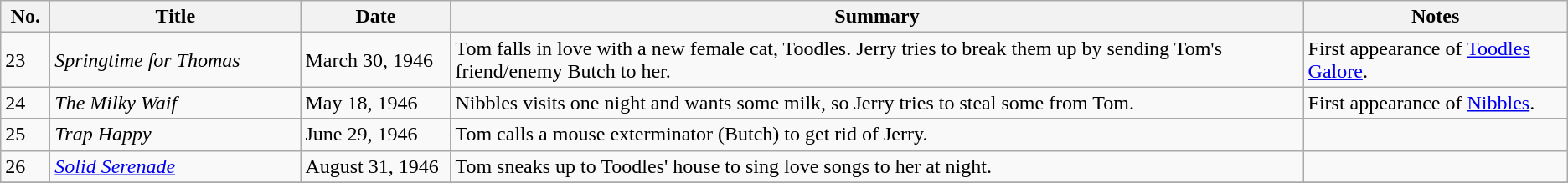<table class="wikitable">
<tr>
<th style="width:2em">No.</th>
<th style="width:12em">Title</th>
<th style="width:7em">Date</th>
<th>Summary</th>
<th>Notes</th>
</tr>
<tr>
<td>23</td>
<td><em>Springtime for Thomas</em></td>
<td>March 30, 1946</td>
<td>Tom falls in love with a new female cat, Toodles. Jerry tries to break them up by sending Tom's friend/enemy Butch to her.</td>
<td>First appearance of <a href='#'>Toodles Galore</a>.</td>
</tr>
<tr>
<td>24</td>
<td><em>The Milky Waif</em></td>
<td>May 18, 1946</td>
<td>Nibbles visits one night and wants some milk, so Jerry tries to steal some from Tom.</td>
<td>First appearance of <a href='#'>Nibbles</a>.</td>
</tr>
<tr>
<td>25</td>
<td><em>Trap Happy</em></td>
<td>June 29, 1946</td>
<td>Tom calls a mouse exterminator (Butch) to get rid of Jerry.</td>
<td></td>
</tr>
<tr>
<td>26</td>
<td><em><a href='#'>Solid Serenade</a></em></td>
<td>August 31, 1946</td>
<td>Tom sneaks up to Toodles' house to sing love songs to her at night.</td>
<td></td>
</tr>
<tr>
</tr>
</table>
